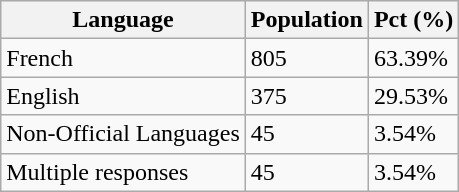<table class="wikitable">
<tr>
<th>Language</th>
<th>Population</th>
<th>Pct (%)</th>
</tr>
<tr>
<td>French</td>
<td>805</td>
<td>63.39%</td>
</tr>
<tr>
<td>English</td>
<td>375</td>
<td>29.53%</td>
</tr>
<tr>
<td>Non-Official Languages</td>
<td>45</td>
<td>3.54%</td>
</tr>
<tr>
<td>Multiple responses</td>
<td>45</td>
<td>3.54%</td>
</tr>
</table>
